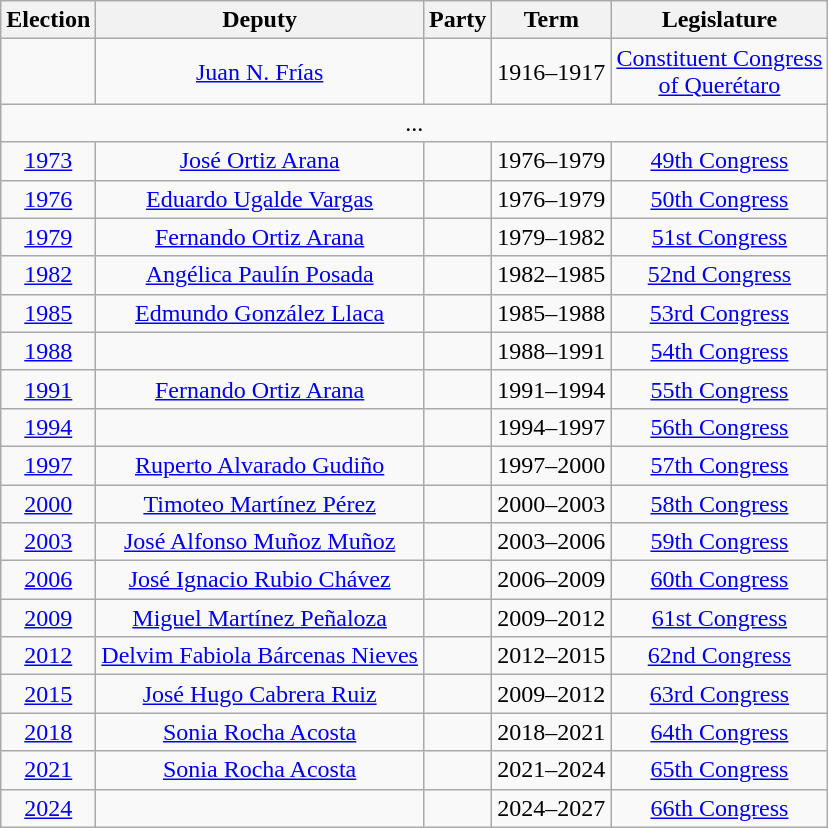<table class="wikitable sortable" style="text-align: center">
<tr>
<th>Election</th>
<th class="unsortable">Deputy</th>
<th class="unsortable">Party</th>
<th class="unsortable">Term</th>
<th class="unsortable">Legislature</th>
</tr>
<tr>
<td></td>
<td><a href='#'>Juan N. Frías</a></td>
<td></td>
<td>1916–1917</td>
<td><a href='#'>Constituent Congress<br>of Querétaro</a></td>
</tr>
<tr>
<td colspan=6> ...</td>
</tr>
<tr>
<td><a href='#'>1973</a></td>
<td><a href='#'>José Ortiz Arana</a></td>
<td></td>
<td>1976–1979</td>
<td><a href='#'>49th Congress</a></td>
</tr>
<tr>
<td><a href='#'>1976</a></td>
<td><a href='#'>Eduardo Ugalde Vargas</a></td>
<td></td>
<td>1976–1979</td>
<td><a href='#'>50th Congress</a></td>
</tr>
<tr>
<td><a href='#'>1979</a></td>
<td><a href='#'>Fernando Ortiz Arana</a></td>
<td></td>
<td>1979–1982</td>
<td><a href='#'>51st Congress</a></td>
</tr>
<tr>
<td><a href='#'>1982</a></td>
<td><a href='#'>Angélica Paulín Posada</a></td>
<td></td>
<td>1982–1985</td>
<td><a href='#'>52nd Congress</a></td>
</tr>
<tr>
<td><a href='#'>1985</a></td>
<td><a href='#'>Edmundo González Llaca</a></td>
<td></td>
<td>1985–1988</td>
<td><a href='#'>53rd Congress</a></td>
</tr>
<tr>
<td><a href='#'>1988</a></td>
<td></td>
<td></td>
<td>1988–1991</td>
<td><a href='#'>54th Congress</a></td>
</tr>
<tr>
<td><a href='#'>1991</a></td>
<td><a href='#'>Fernando Ortiz Arana</a></td>
<td></td>
<td>1991–1994</td>
<td><a href='#'>55th Congress</a></td>
</tr>
<tr>
<td><a href='#'>1994</a></td>
<td></td>
<td></td>
<td>1994–1997</td>
<td><a href='#'>56th Congress</a></td>
</tr>
<tr>
<td><a href='#'>1997</a></td>
<td><a href='#'>Ruperto Alvarado Gudiño</a></td>
<td></td>
<td>1997–2000</td>
<td><a href='#'>57th Congress</a></td>
</tr>
<tr>
<td><a href='#'>2000</a></td>
<td><a href='#'>Timoteo Martínez Pérez</a></td>
<td></td>
<td>2000–2003</td>
<td><a href='#'>58th Congress</a></td>
</tr>
<tr>
<td><a href='#'>2003</a></td>
<td><a href='#'>José Alfonso Muñoz Muñoz</a></td>
<td></td>
<td>2003–2006</td>
<td><a href='#'>59th Congress</a></td>
</tr>
<tr>
<td><a href='#'>2006</a></td>
<td><a href='#'>José Ignacio Rubio Chávez</a></td>
<td></td>
<td>2006–2009</td>
<td><a href='#'>60th Congress</a></td>
</tr>
<tr>
<td><a href='#'>2009</a></td>
<td><a href='#'>Miguel Martínez Peñaloza</a></td>
<td></td>
<td>2009–2012</td>
<td><a href='#'>61st Congress</a></td>
</tr>
<tr>
<td><a href='#'>2012</a></td>
<td><a href='#'>Delvim Fabiola Bárcenas Nieves</a></td>
<td></td>
<td>2012–2015</td>
<td><a href='#'>62nd Congress</a></td>
</tr>
<tr>
<td><a href='#'>2015</a></td>
<td><a href='#'>José Hugo Cabrera Ruiz</a></td>
<td></td>
<td>2009–2012</td>
<td><a href='#'>63rd Congress</a></td>
</tr>
<tr>
<td><a href='#'>2018</a></td>
<td><a href='#'>Sonia Rocha Acosta</a></td>
<td></td>
<td>2018–2021</td>
<td><a href='#'>64th Congress</a></td>
</tr>
<tr>
<td><a href='#'>2021</a></td>
<td><a href='#'>Sonia Rocha Acosta</a></td>
<td></td>
<td>2021–2024</td>
<td><a href='#'>65th Congress</a></td>
</tr>
<tr>
<td><a href='#'>2024</a></td>
<td></td>
<td></td>
<td>2024–2027</td>
<td><a href='#'>66th Congress</a></td>
</tr>
</table>
